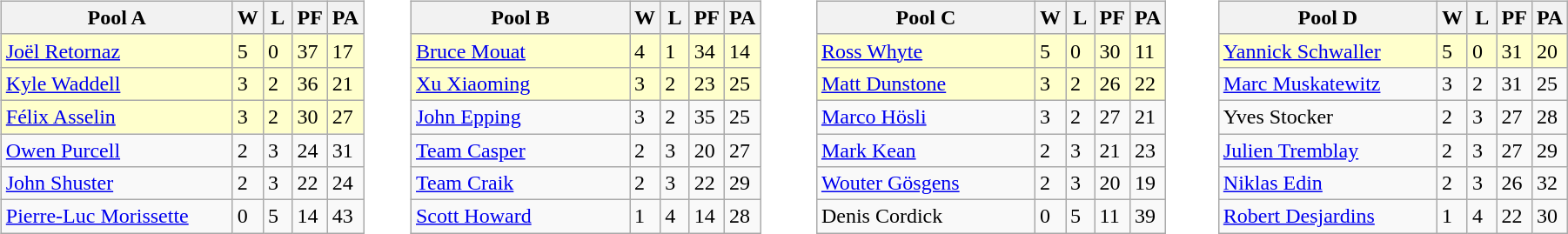<table table>
<tr>
<td valign=top width=10%><br><table class=wikitable>
<tr>
<th width=170>Pool A</th>
<th width=15>W</th>
<th width=15>L</th>
<th width=15>PF</th>
<th width=15>PA</th>
</tr>
<tr bgcolor=#ffffcc>
<td> <a href='#'>Joël Retornaz</a></td>
<td>5</td>
<td>0</td>
<td>37</td>
<td>17</td>
</tr>
<tr bgcolor=#ffffcc>
<td> <a href='#'>Kyle Waddell</a></td>
<td>3</td>
<td>2</td>
<td>36</td>
<td>21</td>
</tr>
<tr bgcolor=#ffffcc>
<td> <a href='#'>Félix Asselin</a></td>
<td>3</td>
<td>2</td>
<td>30</td>
<td>27</td>
</tr>
<tr>
<td> <a href='#'>Owen Purcell</a></td>
<td>2</td>
<td>3</td>
<td>24</td>
<td>31</td>
</tr>
<tr>
<td> <a href='#'>John Shuster</a></td>
<td>2</td>
<td>3</td>
<td>22</td>
<td>24</td>
</tr>
<tr>
<td> <a href='#'>Pierre-Luc Morissette</a></td>
<td>0</td>
<td>5</td>
<td>14</td>
<td>43</td>
</tr>
</table>
</td>
<td valign=top width=10%><br><table class=wikitable>
<tr>
<th width=160>Pool B</th>
<th width=15>W</th>
<th width=15>L</th>
<th width=15>PF</th>
<th width=15>PA</th>
</tr>
<tr bgcolor=#ffffcc>
<td> <a href='#'>Bruce Mouat</a></td>
<td>4</td>
<td>1</td>
<td>34</td>
<td>14</td>
</tr>
<tr bgcolor=#ffffcc>
<td> <a href='#'>Xu Xiaoming</a></td>
<td>3</td>
<td>2</td>
<td>23</td>
<td>25</td>
</tr>
<tr>
<td> <a href='#'>John Epping</a></td>
<td>3</td>
<td>2</td>
<td>35</td>
<td>25</td>
</tr>
<tr>
<td> <a href='#'>Team Casper</a></td>
<td>2</td>
<td>3</td>
<td>20</td>
<td>27</td>
</tr>
<tr>
<td> <a href='#'>Team Craik</a></td>
<td>2</td>
<td>3</td>
<td>22</td>
<td>29</td>
</tr>
<tr>
<td> <a href='#'>Scott Howard</a></td>
<td>1</td>
<td>4</td>
<td>14</td>
<td>28</td>
</tr>
</table>
</td>
<td valign=top width=10%><br><table class=wikitable>
<tr>
<th width=160>Pool C</th>
<th width=15>W</th>
<th width=15>L</th>
<th width=15>PF</th>
<th width=15>PA</th>
</tr>
<tr bgcolor=#ffffcc>
<td> <a href='#'>Ross Whyte</a></td>
<td>5</td>
<td>0</td>
<td>30</td>
<td>11</td>
</tr>
<tr bgcolor=#ffffcc>
<td> <a href='#'>Matt Dunstone</a></td>
<td>3</td>
<td>2</td>
<td>26</td>
<td>22</td>
</tr>
<tr>
<td> <a href='#'>Marco Hösli</a></td>
<td>3</td>
<td>2</td>
<td>27</td>
<td>21</td>
</tr>
<tr>
<td> <a href='#'>Mark Kean</a></td>
<td>2</td>
<td>3</td>
<td>21</td>
<td>23</td>
</tr>
<tr>
<td> <a href='#'>Wouter Gösgens</a></td>
<td>2</td>
<td>3</td>
<td>20</td>
<td>19</td>
</tr>
<tr>
<td> Denis Cordick</td>
<td>0</td>
<td>5</td>
<td>11</td>
<td>39</td>
</tr>
</table>
</td>
<td valign=top width=10%><br><table class=wikitable>
<tr>
<th width=160>Pool D</th>
<th width=15>W</th>
<th width=15>L</th>
<th width=15>PF</th>
<th width=15>PA</th>
</tr>
<tr bgcolor=#ffffcc>
<td> <a href='#'>Yannick Schwaller</a></td>
<td>5</td>
<td>0</td>
<td>31</td>
<td>20</td>
</tr>
<tr>
<td> <a href='#'>Marc Muskatewitz</a></td>
<td>3</td>
<td>2</td>
<td>31</td>
<td>25</td>
</tr>
<tr>
<td> Yves Stocker</td>
<td>2</td>
<td>3</td>
<td>27</td>
<td>28</td>
</tr>
<tr>
<td> <a href='#'>Julien Tremblay</a></td>
<td>2</td>
<td>3</td>
<td>27</td>
<td>29</td>
</tr>
<tr>
<td> <a href='#'>Niklas Edin</a></td>
<td>2</td>
<td>3</td>
<td>26</td>
<td>32</td>
</tr>
<tr>
<td> <a href='#'>Robert Desjardins</a></td>
<td>1</td>
<td>4</td>
<td>22</td>
<td>30</td>
</tr>
</table>
</td>
</tr>
</table>
